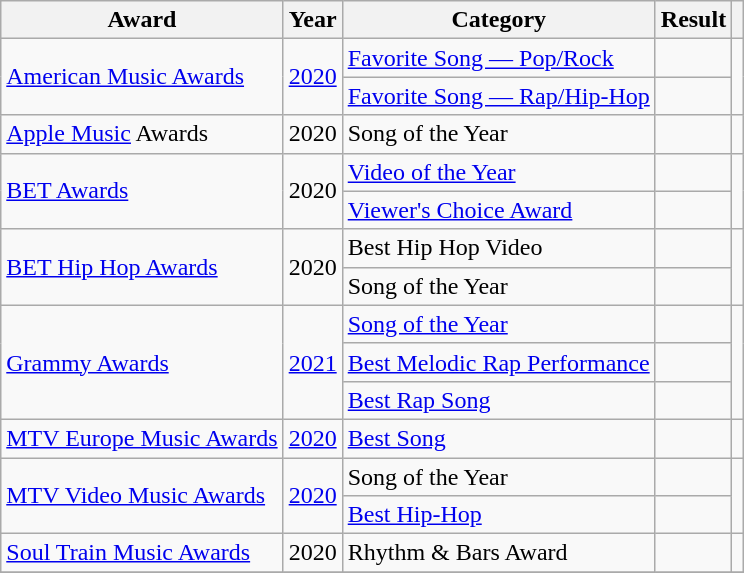<table class="wikitable sortable plainrowheaders" style="width: auto;">
<tr>
<th scope="col">Award</th>
<th scope="col">Year</th>
<th scope="col">Category</th>
<th scope="col">Result</th>
<th scope="col" class="unsortable"></th>
</tr>
<tr>
<td rowspan=2><a href='#'>American Music Awards</a></td>
<td rowspan=2><a href='#'>2020</a></td>
<td><a href='#'>Favorite Song — Pop/Rock</a></td>
<td></td>
<td rowspan=2></td>
</tr>
<tr>
<td><a href='#'>Favorite Song — Rap/Hip-Hop</a></td>
<td></td>
</tr>
<tr>
<td><a href='#'>Apple Music</a> Awards</td>
<td>2020</td>
<td>Song of the Year</td>
<td></td>
<td></td>
</tr>
<tr>
<td rowspan=2><a href='#'>BET Awards</a></td>
<td rowspan=2>2020</td>
<td><a href='#'>Video of the Year</a></td>
<td></td>
<td rowspan=2></td>
</tr>
<tr>
<td><a href='#'>Viewer's Choice Award</a></td>
<td></td>
</tr>
<tr>
<td rowspan=2><a href='#'>BET Hip Hop Awards</a></td>
<td rowspan=2>2020</td>
<td>Best Hip Hop Video</td>
<td></td>
<td rowspan=2></td>
</tr>
<tr>
<td>Song of the Year</td>
<td></td>
</tr>
<tr>
<td rowspan=3><a href='#'>Grammy Awards</a></td>
<td rowspan=3><a href='#'>2021</a></td>
<td><a href='#'>Song of the Year</a></td>
<td></td>
<td rowspan=3></td>
</tr>
<tr>
<td><a href='#'>Best Melodic Rap Performance</a></td>
<td></td>
</tr>
<tr>
<td><a href='#'>Best Rap Song</a></td>
<td></td>
</tr>
<tr>
<td><a href='#'>MTV Europe Music Awards</a></td>
<td><a href='#'>2020</a></td>
<td><a href='#'>Best Song</a></td>
<td></td>
<td></td>
</tr>
<tr>
<td rowspan="2"><a href='#'>MTV Video Music Awards</a></td>
<td rowspan="2"><a href='#'>2020</a></td>
<td>Song of the Year</td>
<td></td>
<td rowspan="2"></td>
</tr>
<tr>
<td><a href='#'>Best Hip-Hop</a></td>
<td></td>
</tr>
<tr>
<td><a href='#'>Soul Train Music Awards</a></td>
<td>2020</td>
<td>Rhythm & Bars Award</td>
<td></td>
<td></td>
</tr>
<tr>
</tr>
</table>
